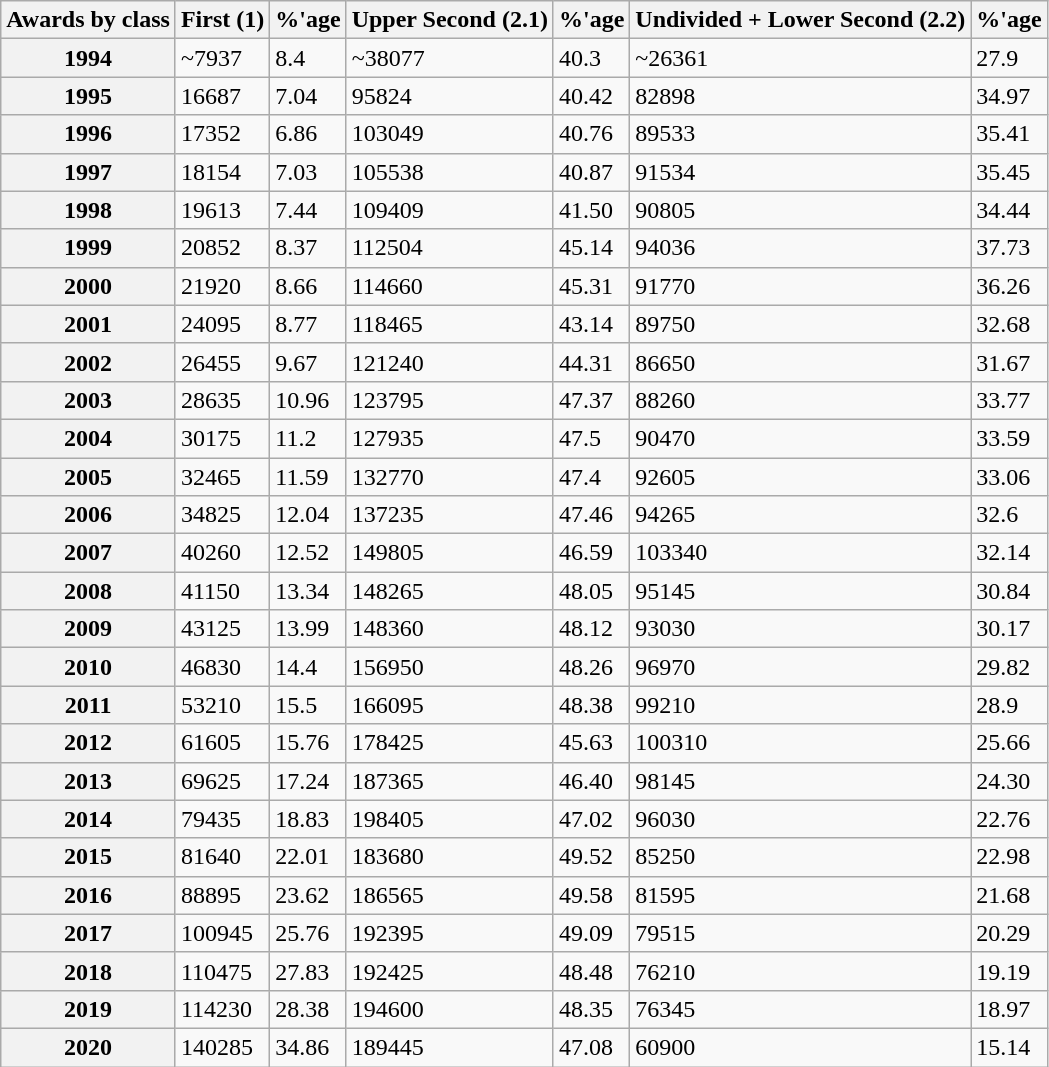<table class="wikitable">
<tr>
<th>Awards by class</th>
<th>First (1)</th>
<th>%'age</th>
<th>Upper Second (2.1)</th>
<th>%'age</th>
<th>Undivided + Lower Second (2.2)</th>
<th>%'age</th>
</tr>
<tr>
<th>1994</th>
<td>~7937</td>
<td>8.4</td>
<td>~38077</td>
<td>40.3</td>
<td>~26361</td>
<td>27.9</td>
</tr>
<tr>
<th>1995</th>
<td>16687</td>
<td>7.04</td>
<td>95824</td>
<td>40.42</td>
<td>82898</td>
<td>34.97</td>
</tr>
<tr>
<th>1996</th>
<td>17352</td>
<td>6.86</td>
<td>103049</td>
<td>40.76</td>
<td>89533</td>
<td>35.41</td>
</tr>
<tr>
<th>1997</th>
<td>18154</td>
<td>7.03</td>
<td>105538</td>
<td>40.87</td>
<td>91534</td>
<td>35.45</td>
</tr>
<tr>
<th>1998</th>
<td>19613</td>
<td>7.44</td>
<td>109409</td>
<td>41.50</td>
<td>90805</td>
<td>34.44</td>
</tr>
<tr>
<th>1999</th>
<td>20852</td>
<td>8.37</td>
<td>112504</td>
<td>45.14</td>
<td>94036</td>
<td>37.73</td>
</tr>
<tr>
<th>2000</th>
<td>21920</td>
<td>8.66</td>
<td>114660</td>
<td>45.31</td>
<td>91770</td>
<td>36.26</td>
</tr>
<tr>
<th>2001</th>
<td>24095</td>
<td>8.77</td>
<td>118465</td>
<td>43.14</td>
<td>89750</td>
<td>32.68</td>
</tr>
<tr>
<th>2002</th>
<td>26455</td>
<td>9.67</td>
<td>121240</td>
<td>44.31</td>
<td>86650</td>
<td>31.67</td>
</tr>
<tr>
<th>2003</th>
<td>28635</td>
<td>10.96</td>
<td>123795</td>
<td>47.37</td>
<td>88260</td>
<td>33.77</td>
</tr>
<tr>
<th>2004</th>
<td>30175</td>
<td>11.2</td>
<td>127935</td>
<td>47.5</td>
<td>90470</td>
<td>33.59</td>
</tr>
<tr>
<th>2005</th>
<td>32465</td>
<td>11.59</td>
<td>132770</td>
<td>47.4</td>
<td>92605</td>
<td>33.06</td>
</tr>
<tr>
<th>2006</th>
<td>34825</td>
<td>12.04</td>
<td>137235</td>
<td>47.46</td>
<td>94265</td>
<td>32.6</td>
</tr>
<tr>
<th>2007</th>
<td>40260</td>
<td>12.52</td>
<td>149805</td>
<td>46.59</td>
<td>103340</td>
<td>32.14</td>
</tr>
<tr>
<th>2008</th>
<td>41150</td>
<td>13.34</td>
<td>148265</td>
<td>48.05</td>
<td>95145</td>
<td>30.84</td>
</tr>
<tr>
<th>2009</th>
<td>43125</td>
<td>13.99</td>
<td>148360</td>
<td>48.12</td>
<td>93030</td>
<td>30.17</td>
</tr>
<tr>
<th>2010</th>
<td>46830</td>
<td>14.4</td>
<td>156950</td>
<td>48.26</td>
<td>96970</td>
<td>29.82</td>
</tr>
<tr>
<th>2011</th>
<td>53210</td>
<td>15.5</td>
<td>166095</td>
<td>48.38</td>
<td>99210</td>
<td>28.9</td>
</tr>
<tr>
<th>2012</th>
<td>61605</td>
<td>15.76</td>
<td>178425</td>
<td>45.63</td>
<td>100310</td>
<td>25.66</td>
</tr>
<tr>
<th>2013</th>
<td>69625</td>
<td>17.24</td>
<td>187365</td>
<td>46.40</td>
<td>98145</td>
<td>24.30</td>
</tr>
<tr>
<th>2014</th>
<td>79435</td>
<td>18.83</td>
<td>198405</td>
<td>47.02</td>
<td>96030</td>
<td>22.76</td>
</tr>
<tr>
<th>2015</th>
<td>81640</td>
<td>22.01</td>
<td>183680</td>
<td>49.52</td>
<td>85250</td>
<td>22.98</td>
</tr>
<tr>
<th>2016</th>
<td>88895</td>
<td>23.62</td>
<td>186565</td>
<td>49.58</td>
<td>81595</td>
<td>21.68</td>
</tr>
<tr>
<th>2017</th>
<td>100945</td>
<td>25.76</td>
<td>192395</td>
<td>49.09</td>
<td>79515</td>
<td>20.29</td>
</tr>
<tr>
<th>2018</th>
<td>110475</td>
<td>27.83</td>
<td>192425</td>
<td>48.48</td>
<td>76210</td>
<td>19.19</td>
</tr>
<tr>
<th>2019</th>
<td>114230</td>
<td>28.38</td>
<td>194600</td>
<td>48.35</td>
<td>76345</td>
<td>18.97</td>
</tr>
<tr>
<th>2020</th>
<td>140285</td>
<td>34.86</td>
<td>189445</td>
<td>47.08</td>
<td>60900</td>
<td>15.14</td>
</tr>
</table>
